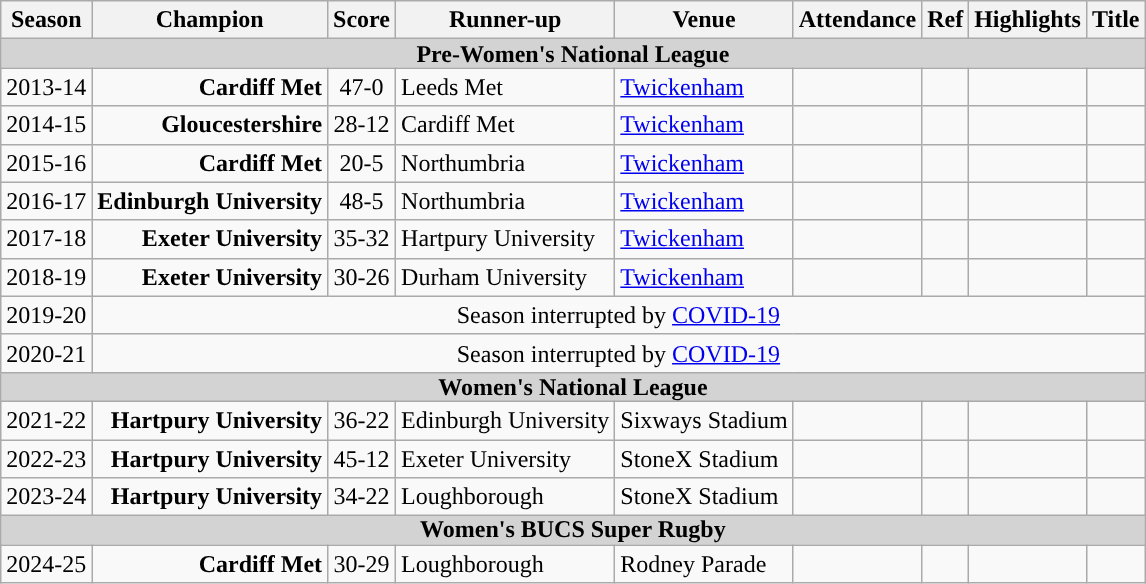<table class="wikitable">
<tr>
<th>Season</th>
<th> Champion</th>
<th>Score</th>
<th> Runner-up</th>
<th>Venue</th>
<th>Attendance</th>
<th>Ref</th>
<th>Highlights</th>
<th>Title</th>
</tr>
<tr bgcolor=lightgrey>
<td colspan=9 align=center style="line-height:12px;"><span><strong>Pre-Women's National League</strong></span></td>
</tr>
<tr>
<td>2013-14</td>
<td style="text-align:right;"><strong>Cardiff Met</strong></td>
<td style="text-align:center;">47-0</td>
<td style="text-align:left;">Leeds Met</td>
<td><a href='#'>Twickenham</a></td>
<td></td>
<td></td>
<td></td>
<td></td>
</tr>
<tr>
<td>2014-15</td>
<td style="text-align:right;"><strong>Gloucestershire</strong></td>
<td style="text-align:center;">28-12</td>
<td style="text-align:left;">Cardiff Met</td>
<td><a href='#'>Twickenham</a></td>
<td></td>
<td></td>
<td></td>
<td></td>
</tr>
<tr>
<td>2015-16</td>
<td style="text-align:right;"><strong>Cardiff Met</strong></td>
<td style="text-align:center;">20-5</td>
<td style="text-align:left;">Northumbria</td>
<td><a href='#'>Twickenham</a></td>
<td></td>
<td></td>
<td></td>
<td></td>
</tr>
<tr>
<td>2016-17</td>
<td style="text-align:right;"><strong>Edinburgh University</strong></td>
<td style="text-align:center;">48-5</td>
<td style="text-align:left;">Northumbria</td>
<td><a href='#'>Twickenham</a></td>
<td></td>
<td></td>
<td></td>
<td></td>
</tr>
<tr>
<td>2017-18</td>
<td style="text-align:right;"><strong>Exeter University</strong></td>
<td style="text-align:center;">35-32</td>
<td style="text-align:left;">Hartpury University</td>
<td><a href='#'>Twickenham</a></td>
<td></td>
<td></td>
<td></td>
<td></td>
</tr>
<tr>
<td>2018-19</td>
<td style="text-align:right;"><strong>Exeter University</strong></td>
<td style="text-align:center;">30-26</td>
<td style="text-align:left;">Durham University</td>
<td><a href='#'>Twickenham</a></td>
<td></td>
<td></td>
<td></td>
<td></td>
</tr>
<tr>
<td>2019-20</td>
<td align=center colspan="9">Season interrupted by <a href='#'>COVID-19</a></td>
</tr>
<tr>
<td>2020-21</td>
<td align=center colspan="9">Season interrupted by <a href='#'>COVID-19</a></td>
</tr>
<tr bgcolor=lightgrey>
<td colspan=9 align=center style="line-height:12px;"><span><strong>Women's National League</strong></span></td>
</tr>
<tr>
<td>2021-22</td>
<td style="text-align:right;"><strong>Hartpury University</strong></td>
<td style="text-align:center;">36-22</td>
<td style="text-align:left;">Edinburgh University</td>
<td>Sixways Stadium</td>
<td></td>
<td></td>
<td></td>
<td></td>
</tr>
<tr>
<td>2022-23</td>
<td style="text-align:right;"><strong>Hartpury University</strong></td>
<td style="text-align:center;">45-12</td>
<td style="text-align:left;">Exeter University</td>
<td>StoneX Stadium</td>
<td></td>
<td></td>
<td></td>
<td></td>
</tr>
<tr>
<td>2023-24</td>
<td style="text-align:right;"><strong>Hartpury University</strong></td>
<td style="text-align:center;">34-22</td>
<td style="text-align:left;">Loughborough</td>
<td>StoneX Stadium</td>
<td></td>
<td></td>
<td></td>
<td></td>
</tr>
<tr bgcolor=lightgrey>
<td colspan=9 align=center style="line-height:12px;"><span><strong>Women's BUCS Super Rugby</strong></span></td>
</tr>
<tr>
<td>2024-25</td>
<td style="text-align:right;"><strong>Cardiff Met</strong></td>
<td style="text-align:center;">30-29</td>
<td style="text-align:left;">Loughborough</td>
<td>Rodney Parade</td>
<td></td>
<td></td>
<td></td>
<td></td>
</tr>
</table>
